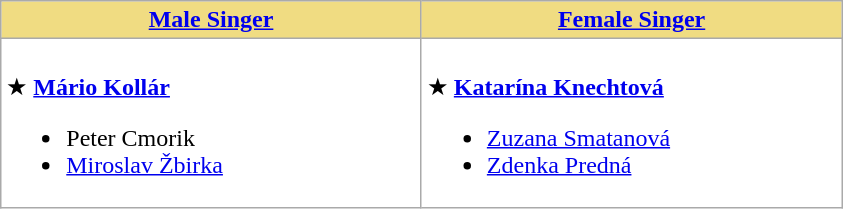<table class=wikitable style="background:white">
<tr>
<th style=background:#F0DC82 width=273><a href='#'>Male Singer</a></th>
<th style=background:#F0DC82 width=273><a href='#'>Female Singer</a></th>
</tr>
<tr>
<td scope=row valign=top><br>★ <strong><a href='#'>Mário Kollár</a></strong><ul><li>Peter Cmorik</li><li><a href='#'>Miroslav Žbirka</a></li></ul></td>
<td scope=row valign=top><br>★ <strong><a href='#'>Katarína Knechtová</a></strong><ul><li><a href='#'>Zuzana Smatanová</a></li><li><a href='#'>Zdenka Predná</a></li></ul></td>
</tr>
</table>
